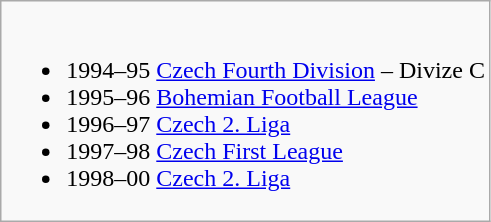<table class="wikitable">
<tr style="vertical-align: top;">
<td><br><ul><li>1994–95 <a href='#'>Czech Fourth Division</a> – Divize C</li><li>1995–96 <a href='#'>Bohemian Football League</a></li><li>1996–97 <a href='#'>Czech 2. Liga</a></li><li>1997–98 <a href='#'>Czech First League</a></li><li>1998–00 <a href='#'>Czech 2. Liga</a></li></ul></td>
</tr>
</table>
